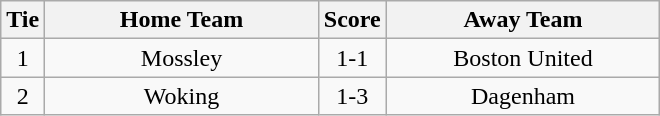<table class="wikitable" style="text-align:center;">
<tr>
<th width=20>Tie</th>
<th width=175>Home Team</th>
<th width=20>Score</th>
<th width=175>Away Team</th>
</tr>
<tr>
<td>1</td>
<td>Mossley</td>
<td>1-1</td>
<td>Boston United</td>
</tr>
<tr>
<td>2</td>
<td>Woking</td>
<td>1-3</td>
<td>Dagenham</td>
</tr>
</table>
